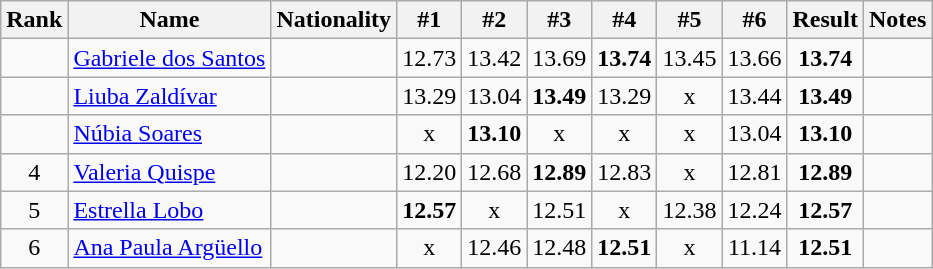<table class="wikitable sortable" style="text-align:center">
<tr>
<th>Rank</th>
<th>Name</th>
<th>Nationality</th>
<th>#1</th>
<th>#2</th>
<th>#3</th>
<th>#4</th>
<th>#5</th>
<th>#6</th>
<th>Result</th>
<th>Notes</th>
</tr>
<tr>
<td></td>
<td align=left><a href='#'>Gabriele dos Santos</a></td>
<td align=left></td>
<td>12.73</td>
<td>13.42</td>
<td>13.69</td>
<td><strong>13.74</strong></td>
<td>13.45</td>
<td>13.66</td>
<td><strong>13.74</strong></td>
<td></td>
</tr>
<tr>
<td></td>
<td align=left><a href='#'>Liuba Zaldívar</a></td>
<td align=left></td>
<td>13.29</td>
<td>13.04</td>
<td><strong>13.49</strong></td>
<td>13.29</td>
<td>x</td>
<td>13.44</td>
<td><strong>13.49</strong></td>
<td></td>
</tr>
<tr>
<td></td>
<td align=left><a href='#'>Núbia Soares</a></td>
<td align=left></td>
<td>x</td>
<td><strong>13.10</strong></td>
<td>x</td>
<td>x</td>
<td>x</td>
<td>13.04</td>
<td><strong>13.10</strong></td>
<td></td>
</tr>
<tr>
<td>4</td>
<td align=left><a href='#'>Valeria Quispe</a></td>
<td align=left></td>
<td>12.20</td>
<td>12.68</td>
<td><strong>12.89</strong></td>
<td>12.83</td>
<td>x</td>
<td>12.81</td>
<td><strong>12.89</strong></td>
<td></td>
</tr>
<tr>
<td>5</td>
<td align=left><a href='#'>Estrella Lobo</a></td>
<td align=left></td>
<td><strong>12.57</strong></td>
<td>x</td>
<td>12.51</td>
<td>x</td>
<td>12.38</td>
<td>12.24</td>
<td><strong>12.57</strong></td>
<td></td>
</tr>
<tr>
<td>6</td>
<td align=left><a href='#'>Ana Paula Argüello</a></td>
<td align=left></td>
<td>x</td>
<td>12.46</td>
<td>12.48</td>
<td><strong>12.51</strong></td>
<td>x</td>
<td>11.14</td>
<td><strong>12.51</strong></td>
<td></td>
</tr>
</table>
